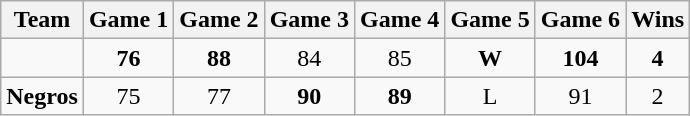<table class="wikitable" style="text-align:center">
<tr>
<th>Team</th>
<th>Game 1</th>
<th>Game 2</th>
<th>Game 3</th>
<th>Game 4</th>
<th>Game 5</th>
<th>Game 6</th>
<th>Wins</th>
</tr>
<tr>
<td align=center></td>
<td><strong>76</strong></td>
<td><strong>88</strong></td>
<td>84</td>
<td>85</td>
<td><strong>W</strong></td>
<td><strong>104</strong></td>
<td><strong>4</strong></td>
</tr>
<tr>
<td align=center><strong>Negros</strong></td>
<td>75</td>
<td>77</td>
<td><strong>90</strong></td>
<td><strong>89</strong></td>
<td>L</td>
<td>91</td>
<td>2</td>
</tr>
</table>
